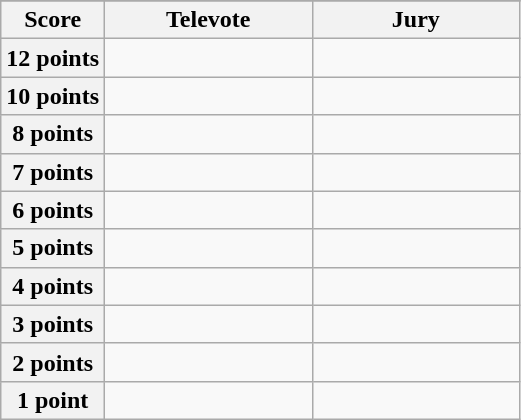<table class="wikitable">
<tr>
</tr>
<tr>
<th scope="col" width="20%">Score</th>
<th scope="col" width="40%">Televote</th>
<th scope="col" width="40%">Jury</th>
</tr>
<tr>
<th scope="row">12 points</th>
<td></td>
<td></td>
</tr>
<tr>
<th scope="row">10 points</th>
<td></td>
<td></td>
</tr>
<tr>
<th scope="row">8 points</th>
<td></td>
<td></td>
</tr>
<tr>
<th scope="row">7 points</th>
<td></td>
<td></td>
</tr>
<tr>
<th scope="row">6 points</th>
<td></td>
<td></td>
</tr>
<tr>
<th scope="row">5 points</th>
<td></td>
<td></td>
</tr>
<tr>
<th scope="row">4 points</th>
<td></td>
<td></td>
</tr>
<tr>
<th scope="row">3 points</th>
<td></td>
<td></td>
</tr>
<tr>
<th scope="row">2 points</th>
<td></td>
<td></td>
</tr>
<tr>
<th scope="row">1 point</th>
<td></td>
<td></td>
</tr>
</table>
